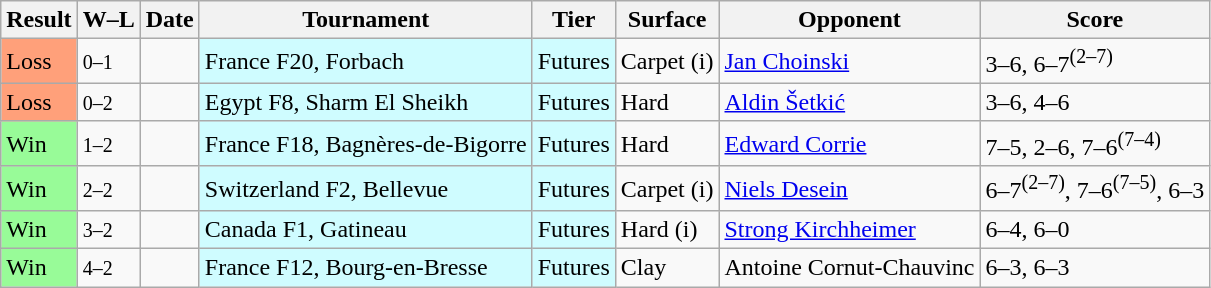<table class="sortable wikitable">
<tr>
<th>Result</th>
<th class="unsortable">W–L</th>
<th>Date</th>
<th>Tournament</th>
<th>Tier</th>
<th>Surface</th>
<th>Opponent</th>
<th class="unsortable">Score</th>
</tr>
<tr>
<td bgcolor=ffa07a>Loss</td>
<td><small>0–1</small></td>
<td></td>
<td style="background:#cffcff;">France F20, Forbach</td>
<td style="background:#cffcff;">Futures</td>
<td>Carpet (i)</td>
<td> <a href='#'>Jan Choinski</a></td>
<td>3–6, 6–7<sup>(2–7)</sup></td>
</tr>
<tr>
<td bgcolor=ffa07a>Loss</td>
<td><small>0–2</small></td>
<td></td>
<td style="background:#cffcff;">Egypt F8, Sharm El Sheikh</td>
<td style="background:#cffcff;">Futures</td>
<td>Hard</td>
<td> <a href='#'>Aldin Šetkić</a></td>
<td>3–6, 4–6</td>
</tr>
<tr>
<td bgcolor=98fb98>Win</td>
<td><small>1–2</small></td>
<td></td>
<td style="background:#cffcff;">France F18, Bagnères-de-Bigorre</td>
<td style="background:#cffcff;">Futures</td>
<td>Hard</td>
<td> <a href='#'>Edward Corrie</a></td>
<td>7–5, 2–6, 7–6<sup>(7–4)</sup></td>
</tr>
<tr>
<td bgcolor=98fb98>Win</td>
<td><small>2–2</small></td>
<td></td>
<td style="background:#cffcff;">Switzerland F2, Bellevue</td>
<td style="background:#cffcff;">Futures</td>
<td>Carpet (i)</td>
<td> <a href='#'>Niels Desein</a></td>
<td>6–7<sup>(2–7)</sup>, 7–6<sup>(7–5)</sup>, 6–3</td>
</tr>
<tr>
<td bgcolor=98fb98>Win</td>
<td><small>3–2</small></td>
<td></td>
<td style="background:#cffcff;">Canada F1, Gatineau</td>
<td style="background:#cffcff;">Futures</td>
<td>Hard (i)</td>
<td> <a href='#'>Strong Kirchheimer</a></td>
<td>6–4, 6–0</td>
</tr>
<tr>
<td bgcolor=98fb98>Win</td>
<td><small>4–2</small></td>
<td></td>
<td style="background:#cffcff;">France F12, Bourg-en-Bresse</td>
<td style="background:#cffcff;">Futures</td>
<td>Clay</td>
<td> Antoine Cornut-Chauvinc</td>
<td>6–3, 6–3</td>
</tr>
</table>
